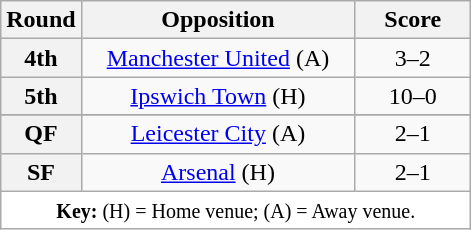<table class="wikitable plainrowheaders" style="text-align:center;margin:0">
<tr>
<th scope="col" style="width:25px">Round</th>
<th scope="col" style="width:175px">Opposition</th>
<th scope="col" style="width:70px">Score</th>
</tr>
<tr>
<th scope=row style="text-align:center">4th</th>
<td><a href='#'>Manchester United</a> (A)</td>
<td>3–2</td>
</tr>
<tr>
<th scope=row style="text-align:center">5th</th>
<td><a href='#'>Ipswich Town</a> (H)</td>
<td>10–0</td>
</tr>
<tr>
</tr>
<tr>
<th scope=row style="text-align:center">QF</th>
<td><a href='#'>Leicester City</a> (A)</td>
<td>2–1</td>
</tr>
<tr>
<th scope=row style="text-align:center">SF</th>
<td><a href='#'>Arsenal</a> (H)</td>
<td>2–1</td>
</tr>
<tr>
<td colspan="3" style="background:white;"><small><strong>Key:</strong> (H) = Home venue; (A) = Away venue.</small></td>
</tr>
</table>
